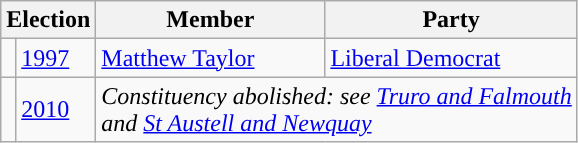<table class="wikitable">
<tr>
<th colspan="2">Election</th>
<th>Member</th>
<th>Party</th>
</tr>
<tr>
<td style="color:inherit;background-color: "></td>
<td><a href='#'>1997</a></td>
<td><a href='#'>Matthew Taylor</a></td>
<td><a href='#'>Liberal Democrat</a></td>
</tr>
<tr>
<td></td>
<td><a href='#'>2010</a></td>
<td colspan="2"><em>Constituency abolished: see <a href='#'>Truro and Falmouth</a></em> <br> <em>and <a href='#'>St Austell and Newquay</a></em></td>
</tr>
</table>
